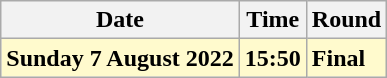<table class="wikitable">
<tr>
<th>Date</th>
<th>Time</th>
<th>Round</th>
</tr>
<tr>
<td style=background:lemonchiffon><strong>Sunday 7 August 2022</strong></td>
<td style=background:lemonchiffon><strong>15:50</strong></td>
<td style=background:lemonchiffon><strong>Final</strong></td>
</tr>
</table>
